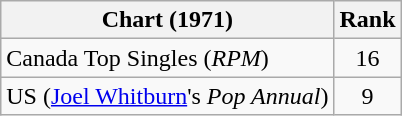<table class="wikitable sortable">
<tr>
<th>Chart (1971)</th>
<th style="text-align:center;">Rank</th>
</tr>
<tr>
<td>Canada Top Singles (<em>RPM</em>)</td>
<td style="text-align:center;">16</td>
</tr>
<tr>
<td>US (<a href='#'>Joel Whitburn</a>'s <em>Pop Annual</em>)</td>
<td style="text-align:center;">9</td>
</tr>
</table>
